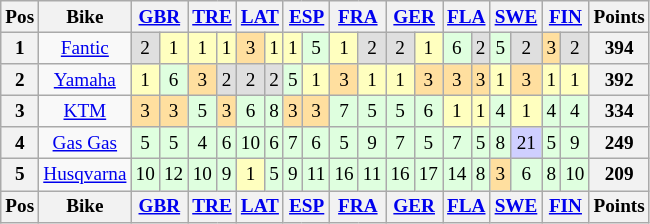<table class="wikitable" style="font-size: 80%; text-align:center">
<tr valign="top">
<th valign="middle">Pos</th>
<th valign="middle">Bike</th>
<th colspan=2><a href='#'>GBR</a><br></th>
<th colspan=2><a href='#'>TRE</a><br></th>
<th colspan=2><a href='#'>LAT</a><br></th>
<th colspan=2><a href='#'>ESP</a><br></th>
<th colspan=2><a href='#'>FRA</a><br></th>
<th colspan=2><a href='#'>GER</a><br></th>
<th colspan=2><a href='#'>FLA</a><br></th>
<th colspan=2><a href='#'>SWE</a><br></th>
<th colspan=2><a href='#'>FIN</a><br></th>
<th valign="middle">Points</th>
</tr>
<tr>
<th>1</th>
<td><a href='#'>Fantic</a></td>
<td style="background:#dfdfdf;">2</td>
<td style="background:#ffffbf;">1</td>
<td style="background:#ffffbf;">1</td>
<td style="background:#ffffbf;">1</td>
<td style="background:#ffdf9f;">3</td>
<td style="background:#ffffbf;">1</td>
<td style="background:#ffffbf;">1</td>
<td style="background:#dfffdf;">5</td>
<td style="background:#ffffbf;">1</td>
<td style="background:#dfdfdf;">2</td>
<td style="background:#dfdfdf;">2</td>
<td style="background:#ffffbf;">1</td>
<td style="background:#dfffdf;">6</td>
<td style="background:#dfdfdf;">2</td>
<td style="background:#dfffdf;">5</td>
<td style="background:#dfdfdf;">2</td>
<td style="background:#ffdf9f;">3</td>
<td style="background:#dfdfdf;">2</td>
<th>394</th>
</tr>
<tr>
<th>2</th>
<td><a href='#'>Yamaha</a></td>
<td style="background:#ffffbf;">1</td>
<td style="background:#dfffdf;">6</td>
<td style="background:#ffdf9f;">3</td>
<td style="background:#dfdfdf;">2</td>
<td style="background:#dfdfdf;">2</td>
<td style="background:#dfdfdf;">2</td>
<td style="background:#dfffdf;">5</td>
<td style="background:#ffffbf;">1</td>
<td style="background:#ffdf9f;">3</td>
<td style="background:#ffffbf;">1</td>
<td style="background:#ffffbf;">1</td>
<td style="background:#ffdf9f;">3</td>
<td style="background:#ffdf9f;">3</td>
<td style="background:#ffdf9f;">3</td>
<td style="background:#ffffbf;">1</td>
<td style="background:#ffdf9f;">3</td>
<td style="background:#ffffbf;">1</td>
<td style="background:#ffffbf;">1</td>
<th>392</th>
</tr>
<tr>
<th>3</th>
<td><a href='#'>KTM</a></td>
<td style="background:#ffdf9f;">3</td>
<td style="background:#ffdf9f;">3</td>
<td style="background:#dfffdf;">5</td>
<td style="background:#ffdf9f;">3</td>
<td style="background:#dfffdf;">6</td>
<td style="background:#dfffdf;">8</td>
<td style="background:#ffdf9f;">3</td>
<td style="background:#ffdf9f;">3</td>
<td style="background:#dfffdf;">7</td>
<td style="background:#dfffdf;">5</td>
<td style="background:#dfffdf;">5</td>
<td style="background:#dfffdf;">6</td>
<td style="background:#ffffbf;">1</td>
<td style="background:#ffffbf;">1</td>
<td style="background:#dfffdf;">4</td>
<td style="background:#ffffbf;">1</td>
<td style="background:#dfffdf;">4</td>
<td style="background:#dfffdf;">4</td>
<th>334</th>
</tr>
<tr>
<th>4</th>
<td><a href='#'>Gas Gas</a></td>
<td style="background:#dfffdf;">5</td>
<td style="background:#dfffdf;">5</td>
<td style="background:#dfffdf;">4</td>
<td style="background:#dfffdf;">6</td>
<td style="background:#dfffdf;">10</td>
<td style="background:#dfffdf;">6</td>
<td style="background:#dfffdf;">7</td>
<td style="background:#dfffdf;">6</td>
<td style="background:#dfffdf;">5</td>
<td style="background:#dfffdf;">9</td>
<td style="background:#dfffdf;">7</td>
<td style="background:#dfffdf;">5</td>
<td style="background:#dfffdf;">7</td>
<td style="background:#dfffdf;">5</td>
<td style="background:#dfffdf;">8</td>
<td style="background:#cfcfff;">21</td>
<td style="background:#dfffdf;">5</td>
<td style="background:#dfffdf;">9</td>
<th>249</th>
</tr>
<tr>
<th>5</th>
<td><a href='#'>Husqvarna</a></td>
<td style="background:#dfffdf;">10</td>
<td style="background:#dfffdf;">12</td>
<td style="background:#dfffdf;">10</td>
<td style="background:#dfffdf;">9</td>
<td style="background:#ffffbf;">1</td>
<td style="background:#dfffdf;">5</td>
<td style="background:#dfffdf;">9</td>
<td style="background:#dfffdf;">11</td>
<td style="background:#dfffdf;">16</td>
<td style="background:#dfffdf;">11</td>
<td style="background:#dfffdf;">16</td>
<td style="background:#dfffdf;">17</td>
<td style="background:#dfffdf;">14</td>
<td style="background:#dfffdf;">8</td>
<td style="background:#ffdf9f;">3</td>
<td style="background:#dfffdf;">6</td>
<td style="background:#dfffdf;">8</td>
<td style="background:#dfffdf;">10</td>
<th>209</th>
</tr>
<tr valign="top">
<th valign="middle">Pos</th>
<th valign="middle">Bike</th>
<th colspan=2><a href='#'>GBR</a><br></th>
<th colspan=2><a href='#'>TRE</a><br></th>
<th colspan=2><a href='#'>LAT</a><br></th>
<th colspan=2><a href='#'>ESP</a><br></th>
<th colspan=2><a href='#'>FRA</a><br></th>
<th colspan=2><a href='#'>GER</a><br></th>
<th colspan=2><a href='#'>FLA</a><br></th>
<th colspan=2><a href='#'>SWE</a><br></th>
<th colspan=2><a href='#'>FIN</a><br></th>
<th valign="middle">Points</th>
</tr>
</table>
